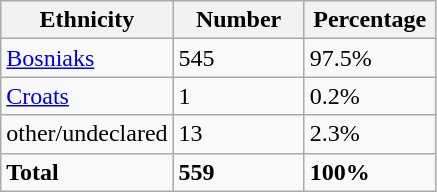<table class="wikitable">
<tr>
<th width="100px">Ethnicity</th>
<th width="80px">Number</th>
<th width="80px">Percentage</th>
</tr>
<tr>
<td><a href='#'>Bosniaks</a></td>
<td>545</td>
<td>97.5%</td>
</tr>
<tr>
<td><a href='#'>Croats</a></td>
<td>1</td>
<td>0.2%</td>
</tr>
<tr>
<td>other/undeclared</td>
<td>13</td>
<td>2.3%</td>
</tr>
<tr>
<td><strong>Total</strong></td>
<td><strong>559</strong></td>
<td><strong>100%</strong></td>
</tr>
</table>
